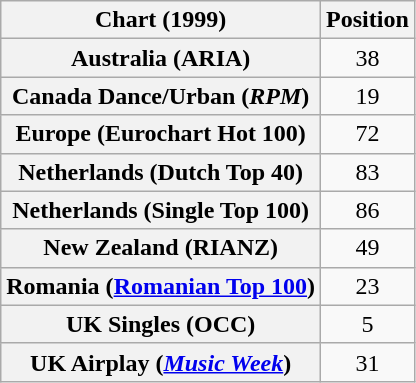<table class="wikitable sortable plainrowheaders" style="text-align:center">
<tr>
<th>Chart (1999)</th>
<th>Position</th>
</tr>
<tr>
<th scope="row">Australia (ARIA)</th>
<td>38</td>
</tr>
<tr>
<th scope="row">Canada Dance/Urban (<em>RPM</em>)</th>
<td>19</td>
</tr>
<tr>
<th scope="row">Europe (Eurochart Hot 100)</th>
<td>72</td>
</tr>
<tr>
<th scope="row">Netherlands (Dutch Top 40)</th>
<td>83</td>
</tr>
<tr>
<th scope="row">Netherlands (Single Top 100)</th>
<td>86</td>
</tr>
<tr>
<th scope="row">New Zealand (RIANZ)</th>
<td>49</td>
</tr>
<tr>
<th scope="row">Romania (<a href='#'>Romanian Top 100</a>)</th>
<td>23</td>
</tr>
<tr>
<th scope="row">UK Singles (OCC)</th>
<td>5</td>
</tr>
<tr>
<th scope="row">UK Airplay (<em><a href='#'>Music Week</a></em>)</th>
<td>31</td>
</tr>
</table>
